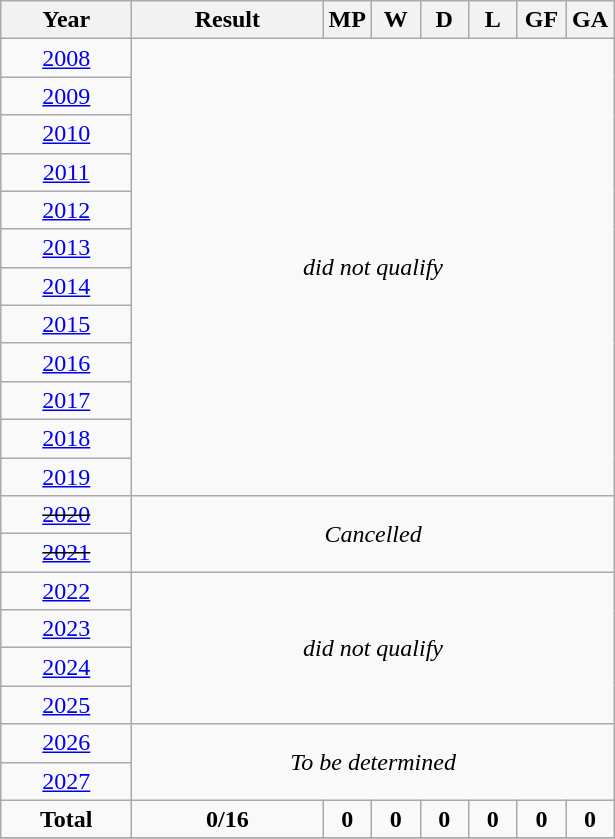<table class="wikitable" style="text-align: center;">
<tr>
<th width=80>Year</th>
<th width=120>Result</th>
<th width=25>MP</th>
<th width=25>W</th>
<th width=25>D</th>
<th width=25>L</th>
<th width=25>GF</th>
<th width=25>GA</th>
</tr>
<tr>
<td> <a href='#'>2008</a></td>
<td colspan=7 rowspan=12><em>did not qualify</em></td>
</tr>
<tr>
<td> <a href='#'>2009</a></td>
</tr>
<tr>
<td> <a href='#'>2010</a></td>
</tr>
<tr>
<td> <a href='#'>2011</a></td>
</tr>
<tr>
<td> <a href='#'>2012</a></td>
</tr>
<tr>
<td> <a href='#'>2013</a></td>
</tr>
<tr>
<td> <a href='#'>2014</a></td>
</tr>
<tr>
<td> <a href='#'>2015</a></td>
</tr>
<tr>
<td> <a href='#'>2016</a></td>
</tr>
<tr>
<td> <a href='#'>2017</a></td>
</tr>
<tr>
<td> <a href='#'>2018</a></td>
</tr>
<tr>
<td> <a href='#'>2019</a></td>
</tr>
<tr>
<td> <s><a href='#'>2020</a></s></td>
<td colspan=7 rowspan=2><em>Cancelled</em></td>
</tr>
<tr>
<td> <s><a href='#'>2021</a></s></td>
</tr>
<tr>
<td> <a href='#'>2022</a></td>
<td colspan=7 rowspan=4><em>did not qualify</em></td>
</tr>
<tr>
<td> <a href='#'>2023</a></td>
</tr>
<tr>
<td> <a href='#'>2024</a></td>
</tr>
<tr>
<td> <a href='#'>2025</a></td>
</tr>
<tr>
<td> <a href='#'>2026</a></td>
<td colspan=8 rowspan=2><em>To be determined</em></td>
</tr>
<tr>
<td> <a href='#'>2027</a></td>
</tr>
<tr>
<td><strong>Total</strong></td>
<td><strong>0/16</strong></td>
<td><strong>0</strong></td>
<td><strong>0</strong></td>
<td><strong>0</strong></td>
<td><strong>0</strong></td>
<td><strong>0</strong></td>
<td><strong>0</strong></td>
</tr>
<tr>
</tr>
</table>
